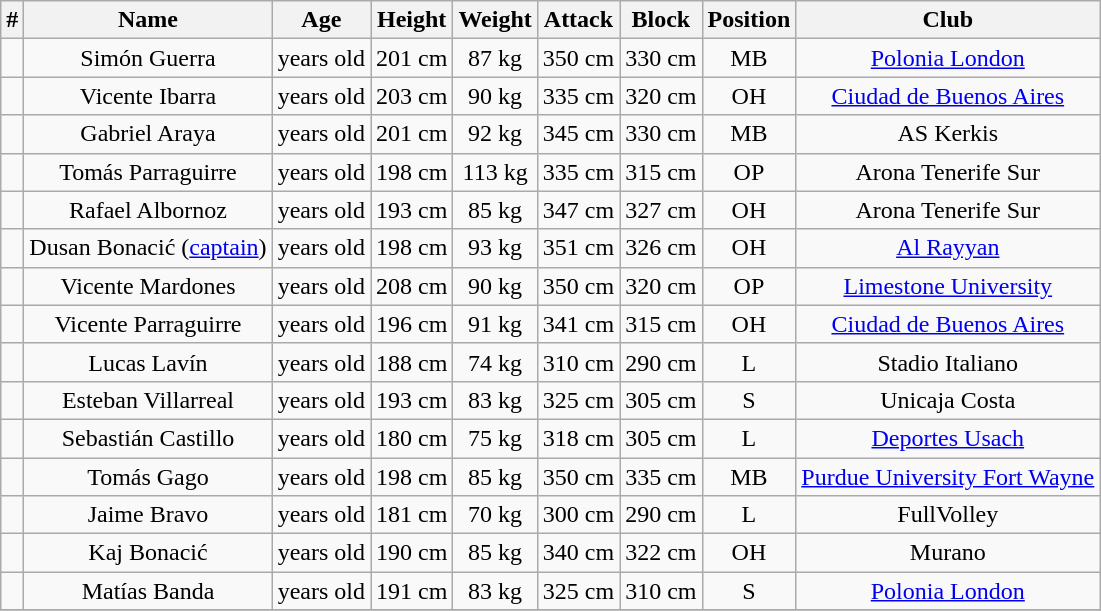<table class="wikitable sortable col2izq col3der col9izq" style="font-size:100%; text-align:center;">
<tr>
<th>#</th>
<th>Name</th>
<th>Age</th>
<th>Height</th>
<th>Weight</th>
<th>Attack</th>
<th>Block</th>
<th>Position</th>
<th>Club</th>
</tr>
<tr>
<td></td>
<td>Simón Guerra</td>
<td> years old</td>
<td>201 cm</td>
<td>87 kg</td>
<td>350 cm</td>
<td>330 cm</td>
<td>MB</td>
<td> <a href='#'>Polonia London</a></td>
</tr>
<tr>
<td></td>
<td>Vicente Ibarra</td>
<td> years old</td>
<td>203 cm</td>
<td>90 kg</td>
<td>335 cm</td>
<td>320 cm</td>
<td>OH</td>
<td> <a href='#'>Ciudad de Buenos Aires</a></td>
</tr>
<tr>
<td></td>
<td>Gabriel Araya</td>
<td> years old</td>
<td>201 cm</td>
<td>92 kg</td>
<td>345 cm</td>
<td>330 cm</td>
<td>MB</td>
<td> AS Kerkis</td>
</tr>
<tr>
<td></td>
<td>Tomás Parraguirre</td>
<td> years old</td>
<td>198 cm</td>
<td>113 kg</td>
<td>335 cm</td>
<td>315 cm</td>
<td>OP</td>
<td> Arona Tenerife Sur</td>
</tr>
<tr>
<td></td>
<td>Rafael Albornoz</td>
<td> years old</td>
<td>193 cm</td>
<td>85 kg</td>
<td>347 cm</td>
<td>327 cm</td>
<td>OH</td>
<td> Arona Tenerife Sur</td>
</tr>
<tr>
<td></td>
<td>Dusan Bonacić (<a href='#'>captain</a>)</td>
<td> years old</td>
<td>198 cm</td>
<td>93 kg</td>
<td>351 cm</td>
<td>326 cm</td>
<td>OH</td>
<td> <a href='#'>Al Rayyan</a></td>
</tr>
<tr>
<td></td>
<td>Vicente Mardones</td>
<td> years old</td>
<td>208 cm</td>
<td>90 kg</td>
<td>350 cm</td>
<td>320 cm</td>
<td>OP</td>
<td> <a href='#'>Limestone University</a></td>
</tr>
<tr>
<td></td>
<td>Vicente Parraguirre</td>
<td> years old</td>
<td>196 cm</td>
<td>91 kg</td>
<td>341 cm</td>
<td>315 cm</td>
<td>OH</td>
<td> <a href='#'>Ciudad de Buenos Aires</a></td>
</tr>
<tr>
<td></td>
<td>Lucas Lavín</td>
<td> years old</td>
<td>188 cm</td>
<td>74 kg</td>
<td>310 cm</td>
<td>290 cm</td>
<td>L</td>
<td> Stadio Italiano</td>
</tr>
<tr>
<td></td>
<td>Esteban Villarreal</td>
<td> years old</td>
<td>193 cm</td>
<td>83 kg</td>
<td>325 cm</td>
<td>305 cm</td>
<td>S</td>
<td> Unicaja Costa</td>
</tr>
<tr>
<td></td>
<td>Sebastián Castillo</td>
<td> years old</td>
<td>180 cm</td>
<td>75 kg</td>
<td>318 cm</td>
<td>305 cm</td>
<td>L</td>
<td> <a href='#'>Deportes Usach</a></td>
</tr>
<tr>
<td></td>
<td>Tomás Gago</td>
<td> years old</td>
<td>198 cm</td>
<td>85 kg</td>
<td>350 cm</td>
<td>335 cm</td>
<td>MB</td>
<td> <a href='#'>Purdue University Fort Wayne</a></td>
</tr>
<tr>
<td></td>
<td>Jaime Bravo</td>
<td> years old</td>
<td>181 cm</td>
<td>70 kg</td>
<td>300 cm</td>
<td>290 cm</td>
<td>L</td>
<td> FullVolley</td>
</tr>
<tr>
<td></td>
<td>Kaj Bonacić</td>
<td> years old</td>
<td>190 cm</td>
<td>85 kg</td>
<td>340 cm</td>
<td>322 cm</td>
<td>OH</td>
<td> Murano</td>
</tr>
<tr>
<td></td>
<td>Matías Banda</td>
<td> years old</td>
<td>191 cm</td>
<td>83 kg</td>
<td>325 cm</td>
<td>310 cm</td>
<td>S</td>
<td> <a href='#'>Polonia London</a></td>
</tr>
<tr>
</tr>
</table>
